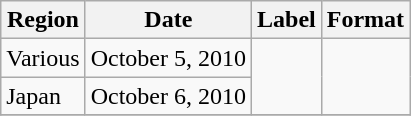<table class="wikitable">
<tr>
<th>Region</th>
<th>Date</th>
<th>Label</th>
<th>Format</th>
</tr>
<tr>
<td>Various</td>
<td>October 5, 2010</td>
<td rowspan="2"></td>
<td rowspan="2"></td>
</tr>
<tr>
<td>Japan</td>
<td>October 6, 2010</td>
</tr>
<tr>
</tr>
</table>
